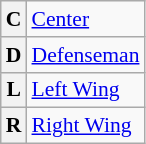<table class="wikitable" style="font-size:90%;">
<tr>
<th>C</th>
<td><a href='#'>Center</a></td>
</tr>
<tr>
<th>D</th>
<td><a href='#'>Defenseman</a></td>
</tr>
<tr>
<th>L</th>
<td><a href='#'>Left Wing</a></td>
</tr>
<tr>
<th>R</th>
<td><a href='#'>Right Wing</a></td>
</tr>
</table>
